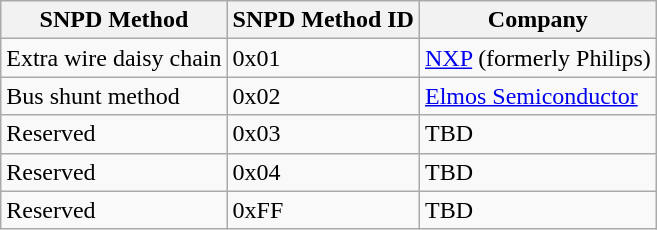<table class="wikitable">
<tr>
<th>SNPD Method</th>
<th>SNPD Method ID</th>
<th>Company</th>
</tr>
<tr>
<td>Extra wire daisy chain</td>
<td>0x01</td>
<td><a href='#'>NXP</a> (formerly Philips)</td>
</tr>
<tr>
<td>Bus shunt method</td>
<td>0x02</td>
<td><a href='#'>Elmos Semiconductor</a></td>
</tr>
<tr>
<td>Reserved</td>
<td>0x03</td>
<td>TBD</td>
</tr>
<tr>
<td>Reserved</td>
<td>0x04</td>
<td>TBD</td>
</tr>
<tr>
<td>Reserved</td>
<td>0xFF</td>
<td>TBD</td>
</tr>
</table>
